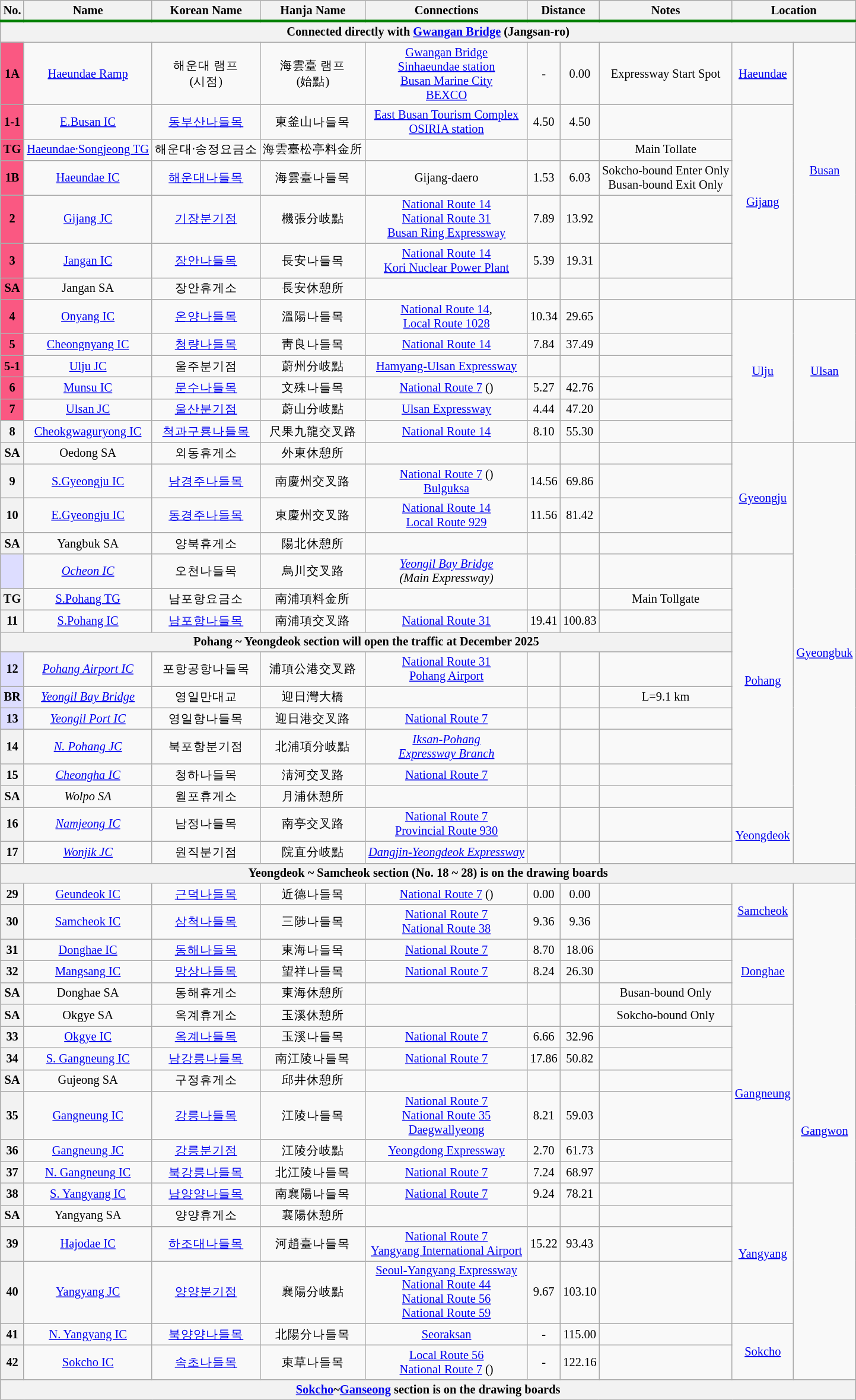<table class="wikitable" style="font-size: 85%; text-align: center;">
<tr style="border-bottom:solid 0.25em green;">
<th>No.</th>
<th>Name</th>
<th>Korean Name</th>
<th>Hanja Name</th>
<th>Connections</th>
<th colspan="2">Distance</th>
<th>Notes</th>
<th colspan="2">Location</th>
</tr>
<tr>
<th colspan="10">Connected directly with  <a href='#'>Gwangan Bridge</a> (Jangsan-ro)</th>
</tr>
<tr>
<th style="background-color: #FA5882;">1A</th>
<td><a href='#'>Haeundae Ramp</a></td>
<td>해운대 램프<br>(시점)</td>
<td>海雲臺 램프<br>(始點)</td>
<td> <a href='#'>Gwangan Bridge</a><br><a href='#'>Sinhaeundae station</a><br><a href='#'>Busan Marine City</a><br><a href='#'>BEXCO</a></td>
<td>-</td>
<td>0.00</td>
<td>Expressway Start Spot</td>
<td><a href='#'>Haeundae</a></td>
<td rowspan="7"><a href='#'>Busan</a></td>
</tr>
<tr>
<th style="background-color: #FA5882;">1-1</th>
<td><a href='#'>E.Busan IC</a></td>
<td><a href='#'>동부산나들목</a></td>
<td>東釜山나들목</td>
<td><a href='#'>East Busan Tourism Complex</a><br><a href='#'>OSIRIA station</a></td>
<td>4.50</td>
<td>4.50</td>
<td></td>
<td rowspan="6"><a href='#'>Gijang</a></td>
</tr>
<tr>
<th style="background-color: #FA5882;">TG</th>
<td><a href='#'>Haeundae·Songjeong TG</a></td>
<td>해운대·송정요금소</td>
<td>海雲臺松亭料金所</td>
<td></td>
<td></td>
<td></td>
<td>Main Tollate</td>
</tr>
<tr>
<th style="background-color: #FA5882;">1B</th>
<td><a href='#'>Haeundae IC</a></td>
<td><a href='#'>해운대나들목</a></td>
<td>海雲臺나들목</td>
<td>Gijang-daero</td>
<td>1.53</td>
<td>6.03</td>
<td>Sokcho-bound Enter Only<br>Busan-bound Exit Only</td>
</tr>
<tr>
<th style="background-color: #FA5882;">2</th>
<td><a href='#'>Gijang JC</a></td>
<td><a href='#'>기장분기점</a></td>
<td>機張分岐點</td>
<td> <a href='#'>National Route 14</a><br> <a href='#'>National Route 31</a><br> <a href='#'>Busan Ring Expressway</a></td>
<td>7.89</td>
<td>13.92</td>
<td></td>
</tr>
<tr>
<th style="background-color: #FA5882;">3</th>
<td><a href='#'>Jangan IC</a></td>
<td><a href='#'>장안나들목</a></td>
<td>長安나들목</td>
<td> <a href='#'>National Route 14</a><br><a href='#'>Kori Nuclear Power Plant</a></td>
<td>5.39</td>
<td>19.31</td>
<td></td>
</tr>
<tr>
<th style="background-color: #FA5882;">SA</th>
<td>Jangan SA</td>
<td>장안휴게소</td>
<td>長安休憩所</td>
<td></td>
<td></td>
<td></td>
<td></td>
</tr>
<tr>
<th style="background-color: #FA5882;">4</th>
<td><a href='#'>Onyang IC</a></td>
<td><a href='#'>온양나들목</a></td>
<td>溫陽나들목</td>
<td> <a href='#'>National Route 14</a>,<br><a href='#'>Local Route 1028</a></td>
<td>10.34</td>
<td>29.65</td>
<td></td>
<td rowspan="6"><a href='#'>Ulju</a></td>
<td rowspan="6"><a href='#'>Ulsan</a></td>
</tr>
<tr>
<th style="background-color: #FA5882;">5</th>
<td><a href='#'>Cheongnyang IC</a></td>
<td><a href='#'>청량나들목</a></td>
<td>靑良나들목</td>
<td> <a href='#'>National Route 14</a></td>
<td>7.84</td>
<td>37.49</td>
<td></td>
</tr>
<tr>
<th style="background-color: #FA5882;">5-1</th>
<td><a href='#'>Ulju JC</a></td>
<td>울주분기점</td>
<td>蔚州分岐點</td>
<td> <a href='#'>Hamyang-Ulsan Expressway</a></td>
<td></td>
<td></td>
<td></td>
</tr>
<tr>
<th style="background-color: #FA5882;">6</th>
<td><a href='#'>Munsu IC</a></td>
<td><a href='#'>문수나들목</a></td>
<td>文殊나들목</td>
<td> <a href='#'>National Route 7</a> ()</td>
<td>5.27</td>
<td>42.76</td>
<td></td>
</tr>
<tr>
<th style="background-color: #FA5882;">7</th>
<td><a href='#'>Ulsan JC</a></td>
<td><a href='#'>울산분기점</a></td>
<td>蔚山分岐點</td>
<td> <a href='#'>Ulsan Expressway</a></td>
<td>4.44</td>
<td>47.20</td>
<td></td>
</tr>
<tr>
<th>8</th>
<td><a href='#'>Cheokgwaguryong IC</a></td>
<td><a href='#'>척과구룡나들목</a></td>
<td>尺果九龍交叉路</td>
<td> <a href='#'>National Route 14</a></td>
<td>8.10</td>
<td>55.30</td>
<td></td>
</tr>
<tr>
<th>SA</th>
<td>Oedong SA</td>
<td>외동휴게소</td>
<td>外東休憩所</td>
<td></td>
<td></td>
<td></td>
<td></td>
<td rowspan="4"><a href='#'>Gyeongju</a></td>
<td rowspan="16"><a href='#'>Gyeongbuk</a></td>
</tr>
<tr>
<th>9</th>
<td><a href='#'>S.Gyeongju IC</a></td>
<td><a href='#'>남경주나들목</a></td>
<td>南慶州交叉路</td>
<td> <a href='#'>National Route 7</a> ()<br><a href='#'>Bulguksa</a></td>
<td>14.56</td>
<td>69.86</td>
<td></td>
</tr>
<tr>
<th>10</th>
<td><a href='#'>E.Gyeongju IC</a></td>
<td><a href='#'>동경주나들목</a></td>
<td>東慶州交叉路</td>
<td> <a href='#'>National Route 14</a><br><a href='#'>Local Route 929</a></td>
<td>11.56</td>
<td>81.42</td>
<td></td>
</tr>
<tr>
<th>SA</th>
<td>Yangbuk SA</td>
<td>양북휴게소</td>
<td>陽北休憩所</td>
<td></td>
<td></td>
<td></td>
<td></td>
</tr>
<tr>
<th style="background-color: #ddddff;"></th>
<td><em><a href='#'>Ocheon IC</a></em></td>
<td>오천나들목</td>
<td>烏川交叉路</td>
<td><em><a href='#'>Yeongil Bay Bridge</a><br>(Main Expressway)</em></td>
<td></td>
<td></td>
<td></td>
<td rowspan="10"><a href='#'>Pohang</a></td>
</tr>
<tr>
<th>TG</th>
<td><a href='#'>S.Pohang TG</a></td>
<td>남포항요금소</td>
<td>南浦項料金所</td>
<td></td>
<td></td>
<td></td>
<td>Main Tollgate</td>
</tr>
<tr>
<th>11</th>
<td><a href='#'>S.Pohang IC</a></td>
<td><a href='#'>남포항나들목</a></td>
<td>南浦項交叉路</td>
<td> <a href='#'>National Route 31</a></td>
<td>19.41</td>
<td>100.83</td>
<td></td>
</tr>
<tr>
<th colspan="8">Pohang ~ Yeongdeok section will open the traffic at December 2025</th>
</tr>
<tr>
<th style="background-color: #ddddff;">12</th>
<td><em><a href='#'>Pohang Airport IC</a></em></td>
<td>포항공항나들목</td>
<td>浦項公港交叉路</td>
<td> <a href='#'>National Route 31</a><br><a href='#'>Pohang Airport</a></td>
<td></td>
<td></td>
<td></td>
</tr>
<tr>
<th style="background-color: #ddddff;">BR</th>
<td><em><a href='#'>Yeongil Bay Bridge</a></em></td>
<td>영일만대교</td>
<td>迎日灣大橋</td>
<td></td>
<td></td>
<td></td>
<td>L=9.1 km</td>
</tr>
<tr>
<th style="background-color: #ddddff;">13</th>
<td><em><a href='#'>Yeongil Port IC</a></em></td>
<td>영일항나들목</td>
<td>迎日港交叉路</td>
<td> <a href='#'>National Route 7</a></td>
<td></td>
<td></td>
<td></td>
</tr>
<tr>
<th>14</th>
<td><em><a href='#'>N. Pohang JC</a></em></td>
<td>북포항분기점</td>
<td>北浦項分岐點</td>
<td> <em><a href='#'>Iksan-Pohang<br>Expressway Branch</a></em></td>
<td></td>
<td></td>
<td></td>
</tr>
<tr>
<th>15</th>
<td><em><a href='#'>Cheongha IC</a></em></td>
<td>청하나들목</td>
<td>淸河交叉路</td>
<td> <a href='#'>National Route 7</a></td>
<td></td>
<td></td>
<td></td>
</tr>
<tr>
<th>SA</th>
<td><em>Wolpo SA</em></td>
<td>월포휴게소</td>
<td>月浦休憩所</td>
<td></td>
<td></td>
<td></td>
<td></td>
</tr>
<tr>
<th>16</th>
<td><em><a href='#'>Namjeong IC</a></em></td>
<td>남정나들목</td>
<td>南亭交叉路</td>
<td> <a href='#'>National Route 7</a><br><a href='#'>Provincial Route 930</a></td>
<td></td>
<td></td>
<td></td>
<td rowspan="2"><a href='#'>Yeongdeok</a></td>
</tr>
<tr>
<th>17</th>
<td><em><a href='#'>Wonjik JC</a></em></td>
<td>원직분기점</td>
<td>院直分岐點</td>
<td> <em><a href='#'>Dangjin-Yeongdeok Expressway</a></em></td>
<td></td>
<td></td>
<td></td>
</tr>
<tr>
<th colspan="10">Yeongdeok ~ Samcheok section (No. 18 ~ 28) is on the drawing boards</th>
</tr>
<tr>
<th>29</th>
<td><a href='#'>Geundeok IC</a></td>
<td><a href='#'>근덕나들목</a></td>
<td>近德나들목</td>
<td> <a href='#'>National Route 7</a> ()</td>
<td>0.00</td>
<td>0.00</td>
<td></td>
<td rowspan="2"><a href='#'>Samcheok</a></td>
<td rowspan="18"><a href='#'>Gangwon</a></td>
</tr>
<tr>
<th>30</th>
<td><a href='#'>Samcheok IC</a></td>
<td><a href='#'>삼척나들목</a></td>
<td>三陟나들목</td>
<td> <a href='#'>National Route 7</a><br> <a href='#'>National Route 38</a></td>
<td>9.36</td>
<td>9.36</td>
<td></td>
</tr>
<tr>
<th>31</th>
<td><a href='#'>Donghae IC</a></td>
<td><a href='#'>동해나들목</a></td>
<td>東海나들목</td>
<td> <a href='#'>National Route 7</a></td>
<td>8.70</td>
<td>18.06</td>
<td></td>
<td rowspan="3"><a href='#'>Donghae</a></td>
</tr>
<tr>
<th>32</th>
<td><a href='#'>Mangsang IC</a></td>
<td><a href='#'>망상나들목</a></td>
<td>望祥나들목</td>
<td> <a href='#'>National Route 7</a></td>
<td>8.24</td>
<td>26.30</td>
<td></td>
</tr>
<tr>
<th>SA</th>
<td>Donghae SA</td>
<td>동해휴게소</td>
<td>東海休憩所</td>
<td></td>
<td></td>
<td></td>
<td>Busan-bound Only</td>
</tr>
<tr>
<th>SA</th>
<td>Okgye SA</td>
<td>옥계휴게소</td>
<td>玉溪休憩所</td>
<td></td>
<td></td>
<td></td>
<td>Sokcho-bound Only</td>
<td rowspan="7"><a href='#'>Gangneung</a></td>
</tr>
<tr>
<th>33</th>
<td><a href='#'>Okgye IC</a></td>
<td><a href='#'>옥계나들목</a></td>
<td>玉溪나들목</td>
<td> <a href='#'>National Route 7</a></td>
<td>6.66</td>
<td>32.96</td>
<td></td>
</tr>
<tr>
<th>34</th>
<td><a href='#'>S. Gangneung IC</a></td>
<td><a href='#'>남강릉나들목</a></td>
<td>南江陵나들목</td>
<td> <a href='#'>National Route 7</a></td>
<td>17.86</td>
<td>50.82</td>
<td></td>
</tr>
<tr>
<th>SA</th>
<td>Gujeong SA</td>
<td>구정휴게소</td>
<td>邱井休憩所</td>
<td></td>
<td></td>
<td></td>
<td></td>
</tr>
<tr>
<th>35</th>
<td><a href='#'>Gangneung IC</a></td>
<td><a href='#'>강릉나들목</a></td>
<td>江陵나들목</td>
<td> <a href='#'>National Route 7</a><br> <a href='#'>National Route 35</a><br><a href='#'>Daegwallyeong</a></td>
<td>8.21</td>
<td>59.03</td>
<td></td>
</tr>
<tr>
<th>36</th>
<td><a href='#'>Gangneung JC</a></td>
<td><a href='#'>강릉분기점</a></td>
<td>江陵分岐點</td>
<td> <a href='#'>Yeongdong Expressway</a></td>
<td>2.70</td>
<td>61.73</td>
<td></td>
</tr>
<tr>
<th>37</th>
<td><a href='#'>N. Gangneung IC</a></td>
<td><a href='#'>북강릉나들목</a></td>
<td>北江陵나들목</td>
<td> <a href='#'>National Route 7</a></td>
<td>7.24</td>
<td>68.97</td>
<td></td>
</tr>
<tr>
<th>38</th>
<td><a href='#'>S. Yangyang IC</a></td>
<td><a href='#'>남양양나들목</a></td>
<td>南襄陽나들목</td>
<td> <a href='#'>National Route 7</a></td>
<td>9.24</td>
<td>78.21</td>
<td></td>
<td rowspan="4"><a href='#'>Yangyang</a></td>
</tr>
<tr>
<th>SA</th>
<td>Yangyang SA</td>
<td>양양휴게소</td>
<td>襄陽休憩所</td>
<td></td>
<td></td>
<td></td>
<td></td>
</tr>
<tr>
<th>39</th>
<td><a href='#'>Hajodae IC</a></td>
<td><a href='#'>하조대나들목</a></td>
<td>河趙臺나들목</td>
<td> <a href='#'>National Route 7</a><br><a href='#'>Yangyang International Airport</a></td>
<td>15.22</td>
<td>93.43</td>
<td></td>
</tr>
<tr>
<th>40</th>
<td><a href='#'>Yangyang JC</a></td>
<td><a href='#'>양양분기점</a></td>
<td>襄陽分岐點</td>
<td> <a href='#'>Seoul-Yangyang Expressway</a><br> <a href='#'>National Route 44</a><br>  <a href='#'>National Route 56</a><br>  <a href='#'>National Route 59</a></td>
<td>9.67</td>
<td>103.10</td>
<td></td>
</tr>
<tr>
<th>41</th>
<td><a href='#'>N. Yangyang IC</a></td>
<td><a href='#'>북양양나들목</a></td>
<td>北陽分나들목</td>
<td><a href='#'>Seoraksan</a></td>
<td>-</td>
<td>115.00</td>
<td></td>
<td rowspan="2"><a href='#'>Sokcho</a></td>
</tr>
<tr>
<th>42</th>
<td><a href='#'>Sokcho IC</a></td>
<td><a href='#'>속초나들목</a></td>
<td>束草나들목</td>
<td><a href='#'>Local Route 56</a><br> <a href='#'>National Route 7</a> ()</td>
<td>-</td>
<td>122.16</td>
<td></td>
</tr>
<tr>
<th colspan="10"><a href='#'>Sokcho</a>~<a href='#'>Ganseong</a> section is on the drawing boards</th>
</tr>
</table>
